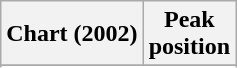<table class="wikitable">
<tr>
<th>Chart (2002)</th>
<th>Peak<br>position</th>
</tr>
<tr>
</tr>
<tr>
</tr>
</table>
